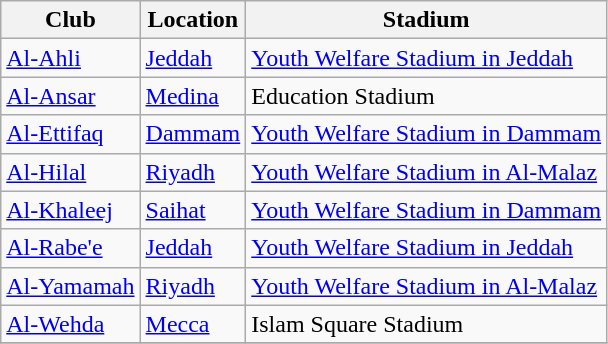<table class="wikitable sortable">
<tr>
<th>Club</th>
<th>Location</th>
<th>Stadium</th>
</tr>
<tr>
<td><a href='#'>Al-Ahli</a></td>
<td><a href='#'>Jeddah</a></td>
<td><a href='#'>Youth Welfare Stadium in Jeddah</a></td>
</tr>
<tr>
<td><a href='#'>Al-Ansar</a></td>
<td><a href='#'>Medina</a></td>
<td>Education Stadium</td>
</tr>
<tr>
<td><a href='#'>Al-Ettifaq</a></td>
<td><a href='#'>Dammam</a></td>
<td><a href='#'>Youth Welfare Stadium in Dammam</a></td>
</tr>
<tr>
<td><a href='#'>Al-Hilal</a></td>
<td><a href='#'>Riyadh</a></td>
<td><a href='#'>Youth Welfare Stadium in Al-Malaz</a></td>
</tr>
<tr>
<td><a href='#'>Al-Khaleej</a></td>
<td><a href='#'>Saihat</a></td>
<td><a href='#'>Youth Welfare Stadium in Dammam</a></td>
</tr>
<tr>
<td><a href='#'>Al-Rabe'e</a></td>
<td><a href='#'>Jeddah</a></td>
<td><a href='#'>Youth Welfare Stadium in Jeddah</a></td>
</tr>
<tr>
<td><a href='#'>Al-Yamamah</a></td>
<td><a href='#'>Riyadh</a></td>
<td><a href='#'>Youth Welfare Stadium in Al-Malaz</a></td>
</tr>
<tr>
<td><a href='#'>Al-Wehda</a></td>
<td><a href='#'>Mecca</a></td>
<td>Islam Square Stadium</td>
</tr>
<tr>
</tr>
</table>
